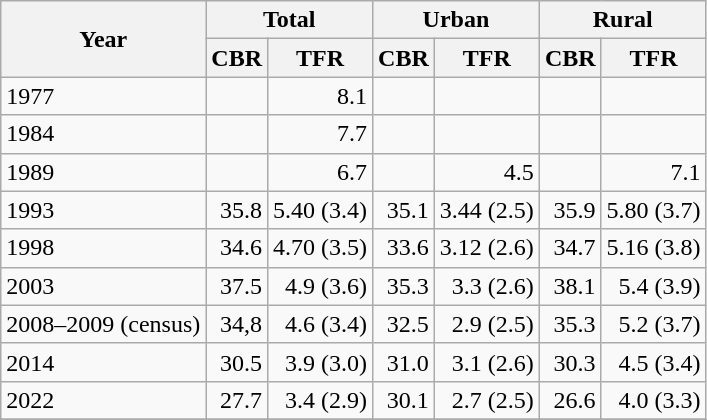<table class="wikitable">
<tr>
<th rowspan=2>Year</th>
<th colspan=2>Total</th>
<th colspan=2>Urban</th>
<th colspan=2>Rural</th>
</tr>
<tr>
<th>CBR</th>
<th>TFR</th>
<th>CBR</th>
<th>TFR</th>
<th>CBR</th>
<th>TFR</th>
</tr>
<tr>
<td>1977</td>
<td style="text-align:right;"></td>
<td style="text-align:right;">8.1</td>
<td style="text-align:right;"></td>
<td style="text-align:right;"></td>
<td style="text-align:right;"></td>
<td style="text-align:right;"></td>
</tr>
<tr>
<td>1984</td>
<td style="text-align:right;"></td>
<td style="text-align:right;">7.7</td>
<td style="text-align:right;"></td>
<td style="text-align:right;"></td>
<td style="text-align:right;"></td>
<td style="text-align:right;"></td>
</tr>
<tr>
<td>1989</td>
<td style="text-align:right;"></td>
<td style="text-align:right;">6.7</td>
<td style="text-align:right;"></td>
<td style="text-align:right;">4.5</td>
<td style="text-align:right;"></td>
<td style="text-align:right;">7.1</td>
</tr>
<tr>
<td>1993</td>
<td style="text-align:right;">35.8</td>
<td style="text-align:right;">5.40 (3.4)</td>
<td style="text-align:right;">35.1</td>
<td style="text-align:right;">3.44 (2.5)</td>
<td style="text-align:right;">35.9</td>
<td style="text-align:right;">5.80 (3.7)</td>
</tr>
<tr>
<td>1998</td>
<td style="text-align:right;">34.6</td>
<td style="text-align:right;">4.70 (3.5)</td>
<td style="text-align:right;">33.6</td>
<td style="text-align:right;">3.12 (2.6)</td>
<td style="text-align:right;">34.7</td>
<td style="text-align:right;">5.16 (3.8)</td>
</tr>
<tr>
<td>2003</td>
<td style="text-align:right;">37.5</td>
<td style="text-align:right;">4.9 (3.6)</td>
<td style="text-align:right;">35.3</td>
<td style="text-align:right;">3.3 (2.6)</td>
<td style="text-align:right;">38.1</td>
<td style="text-align:right;">5.4 (3.9)</td>
</tr>
<tr>
<td>2008–2009 (census)</td>
<td style="text-align:right;">34,8</td>
<td style="text-align:right;">4.6 (3.4)</td>
<td style="text-align:right;">32.5</td>
<td style="text-align:right;">2.9 (2.5)</td>
<td style="text-align:right;">35.3</td>
<td style="text-align:right;">5.2 (3.7)</td>
</tr>
<tr>
<td>2014</td>
<td style="text-align:right;">30.5</td>
<td style="text-align:right;">3.9 (3.0)</td>
<td style="text-align:right;">31.0</td>
<td style="text-align:right;">3.1 (2.6)</td>
<td style="text-align:right;">30.3</td>
<td style="text-align:right;">4.5 (3.4)</td>
</tr>
<tr>
<td>2022</td>
<td style="text-align:right;">27.7</td>
<td style="text-align:right;">3.4 (2.9)</td>
<td style="text-align:right;">30.1</td>
<td style="text-align:right;">2.7 (2.5)</td>
<td style="text-align:right;">26.6</td>
<td style="text-align:right;">4.0 (3.3)</td>
</tr>
<tr>
</tr>
</table>
